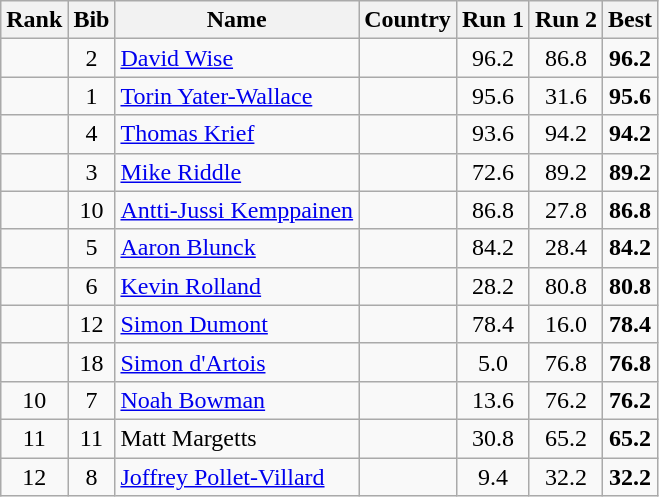<table class="wikitable sortable" style="text-align:center">
<tr>
<th>Rank</th>
<th>Bib</th>
<th>Name</th>
<th>Country</th>
<th>Run 1</th>
<th>Run 2</th>
<th>Best</th>
</tr>
<tr>
<td></td>
<td>2</td>
<td align=left><a href='#'>David Wise</a></td>
<td align=left></td>
<td>96.2</td>
<td>86.8</td>
<td><strong>96.2</strong></td>
</tr>
<tr>
<td></td>
<td>1</td>
<td align=left><a href='#'>Torin Yater-Wallace</a></td>
<td align=left></td>
<td>95.6</td>
<td>31.6</td>
<td><strong>95.6</strong></td>
</tr>
<tr>
<td></td>
<td>4</td>
<td align=left><a href='#'>Thomas Krief</a></td>
<td align=left></td>
<td>93.6</td>
<td>94.2</td>
<td><strong>94.2</strong></td>
</tr>
<tr>
<td></td>
<td>3</td>
<td align=left><a href='#'>Mike Riddle</a></td>
<td align=left></td>
<td>72.6</td>
<td>89.2</td>
<td><strong>89.2</strong></td>
</tr>
<tr>
<td></td>
<td>10</td>
<td align=left><a href='#'>Antti-Jussi Kemppainen</a></td>
<td align=left></td>
<td>86.8</td>
<td>27.8</td>
<td><strong>86.8</strong></td>
</tr>
<tr>
<td></td>
<td>5</td>
<td align=left><a href='#'>Aaron Blunck</a></td>
<td align=left></td>
<td>84.2</td>
<td>28.4</td>
<td><strong>84.2</strong></td>
</tr>
<tr>
<td></td>
<td>6</td>
<td align=left><a href='#'>Kevin Rolland</a></td>
<td align=left></td>
<td>28.2</td>
<td>80.8</td>
<td><strong>80.8</strong></td>
</tr>
<tr>
<td></td>
<td>12</td>
<td align=left><a href='#'>Simon Dumont</a></td>
<td align=left></td>
<td>78.4</td>
<td>16.0</td>
<td><strong>78.4</strong></td>
</tr>
<tr>
<td></td>
<td>18</td>
<td align=left><a href='#'>Simon d'Artois</a></td>
<td align=left></td>
<td>5.0</td>
<td>76.8</td>
<td><strong>76.8</strong></td>
</tr>
<tr>
<td>10</td>
<td>7</td>
<td align=left><a href='#'>Noah Bowman</a></td>
<td align=left></td>
<td>13.6</td>
<td>76.2</td>
<td><strong>76.2</strong></td>
</tr>
<tr>
<td>11</td>
<td>11</td>
<td align=left>Matt Margetts</td>
<td align=left></td>
<td>30.8</td>
<td>65.2</td>
<td><strong>65.2</strong></td>
</tr>
<tr>
<td>12</td>
<td>8</td>
<td align=left><a href='#'>Joffrey Pollet-Villard</a></td>
<td align=left></td>
<td>9.4</td>
<td>32.2</td>
<td><strong>32.2</strong></td>
</tr>
</table>
